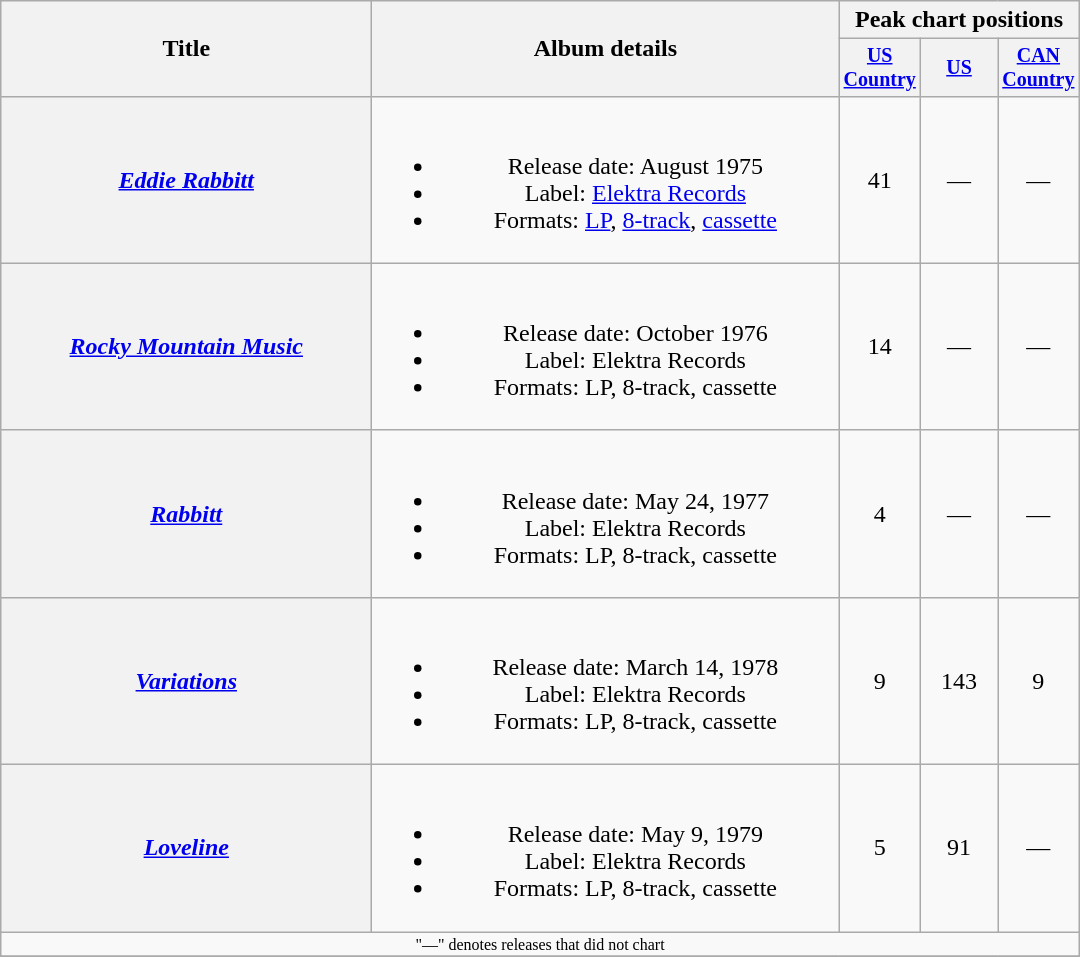<table class="wikitable plainrowheaders" style="text-align:center;">
<tr>
<th rowspan="2" style="width:15em;">Title</th>
<th rowspan="2" style="width:19em;">Album details</th>
<th colspan="3">Peak chart positions</th>
</tr>
<tr style="font-size:smaller;">
<th width="45"><a href='#'>US Country</a><br></th>
<th width="45"><a href='#'>US</a><br></th>
<th width="45"><a href='#'>CAN Country</a><br></th>
</tr>
<tr>
<th scope="row"><em><a href='#'>Eddie Rabbitt</a></em></th>
<td><br><ul><li>Release date: August 1975</li><li>Label: <a href='#'>Elektra Records</a></li><li>Formats: <a href='#'>LP</a>, <a href='#'>8-track</a>, <a href='#'>cassette</a></li></ul></td>
<td>41</td>
<td>—</td>
<td>—</td>
</tr>
<tr>
<th scope="row"><em><a href='#'>Rocky Mountain Music</a></em></th>
<td><br><ul><li>Release date: October 1976</li><li>Label: Elektra Records</li><li>Formats: LP, 8-track, cassette</li></ul></td>
<td>14</td>
<td>—</td>
<td>—</td>
</tr>
<tr>
<th scope="row"><em><a href='#'>Rabbitt</a></em></th>
<td><br><ul><li>Release date: May 24, 1977</li><li>Label: Elektra Records</li><li>Formats: LP, 8-track, cassette</li></ul></td>
<td>4</td>
<td>—</td>
<td>—</td>
</tr>
<tr>
<th scope="row"><em><a href='#'>Variations</a></em></th>
<td><br><ul><li>Release date: March 14, 1978</li><li>Label: Elektra Records</li><li>Formats: LP, 8-track, cassette</li></ul></td>
<td>9</td>
<td>143</td>
<td>9</td>
</tr>
<tr>
<th scope="row"><em><a href='#'>Loveline</a></em></th>
<td><br><ul><li>Release date: May 9, 1979</li><li>Label: Elektra Records</li><li>Formats: LP, 8-track, cassette</li></ul></td>
<td>5</td>
<td>91</td>
<td>—</td>
</tr>
<tr>
<td colspan="10" style="font-size:8pt">"—" denotes releases that did not chart</td>
</tr>
<tr>
</tr>
</table>
